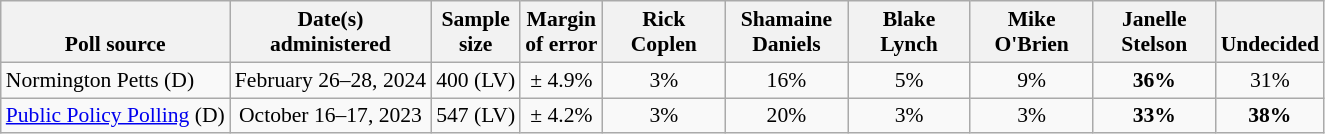<table class="wikitable" style="font-size:90%;text-align:center;">
<tr valign=bottom>
<th>Poll source</th>
<th>Date(s)<br>administered</th>
<th>Sample<br>size</th>
<th>Margin<br>of error</th>
<th style="width:75px;">Rick<br>Coplen</th>
<th style="width:75px;">Shamaine<br>Daniels</th>
<th style="width:75px;">Blake<br>Lynch</th>
<th style="width:75px;">Mike<br>O'Brien</th>
<th style="width:75px;">Janelle<br>Stelson</th>
<th>Undecided</th>
</tr>
<tr>
<td style="text-align:left;">Normington Petts (D)</td>
<td>February 26–28, 2024</td>
<td>400 (LV)</td>
<td>± 4.9%</td>
<td>3%</td>
<td>16%</td>
<td>5%</td>
<td>9%</td>
<td><strong>36%</strong></td>
<td>31%</td>
</tr>
<tr>
<td style="text-align:left;"><a href='#'>Public Policy Polling</a> (D)</td>
<td>October 16–17, 2023</td>
<td>547 (LV)</td>
<td>± 4.2%</td>
<td>3%</td>
<td>20%</td>
<td>3%</td>
<td>3%</td>
<td><strong>33%</strong></td>
<td><strong>38%</strong></td>
</tr>
</table>
